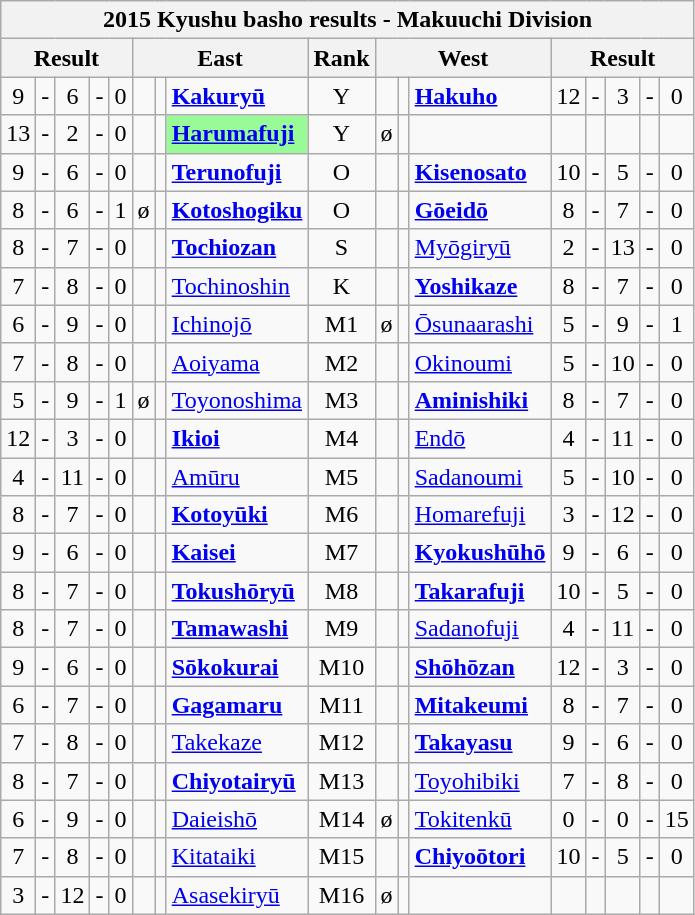<table class="wikitable">
<tr>
<th colspan="17">2015 Kyushu basho results - Makuuchi Division</th>
</tr>
<tr>
<th colspan="5">Result</th>
<th colspan="3">East</th>
<th>Rank</th>
<th colspan="3">West</th>
<th colspan="5">Result</th>
</tr>
<tr>
<td align=center>9</td>
<td align=center>-</td>
<td align=center>6</td>
<td align=center>-</td>
<td align=center>0</td>
<td align=center></td>
<td align=center></td>
<td><strong><a href='#'>Kakuryū</a></strong></td>
<td align=center>Y</td>
<td align=center></td>
<td align=center></td>
<td><strong><a href='#'>Hakuho</a></strong></td>
<td align=center>12</td>
<td align=center>-</td>
<td align=center>3</td>
<td align=center>-</td>
<td align=center>0</td>
</tr>
<tr>
<td align=center>13</td>
<td align=center>-</td>
<td align=center>2</td>
<td align=center>-</td>
<td align=center>0</td>
<td align=center></td>
<td align=center></td>
<td style="background: PaleGreen;"><strong><a href='#'>Harumafuji</a></strong></td>
<td align=center>Y</td>
<td align=center>ø</td>
<td align=center></td>
<td></td>
<td align=center></td>
<td align=center></td>
<td align=center></td>
<td align=center></td>
<td align=center></td>
</tr>
<tr>
<td align=center>9</td>
<td align=center>-</td>
<td align=center>6</td>
<td align=center>-</td>
<td align=center>0</td>
<td align=center></td>
<td align=center></td>
<td><strong><a href='#'>Terunofuji</a></strong></td>
<td align=center>O</td>
<td align=center></td>
<td align=center></td>
<td><strong><a href='#'>Kisenosato</a></strong></td>
<td align=center>10</td>
<td align=center>-</td>
<td align=center>5</td>
<td align=center>-</td>
<td align=center>0</td>
</tr>
<tr>
<td align=center>8</td>
<td align=center>-</td>
<td align=center>6</td>
<td align=center>-</td>
<td align=center>1</td>
<td align=center>ø</td>
<td align=center></td>
<td><strong><a href='#'>Kotoshogiku</a></strong></td>
<td align=center>O</td>
<td align=center></td>
<td align=center></td>
<td><strong><a href='#'>Gōeidō</a></strong></td>
<td align=center>8</td>
<td align=center>-</td>
<td align=center>7</td>
<td align=center>-</td>
<td align=center>0</td>
</tr>
<tr>
<td align=center>8</td>
<td align=center>-</td>
<td align=center>7</td>
<td align=center>-</td>
<td align=center>0</td>
<td align=center></td>
<td align=center></td>
<td><strong><a href='#'>Tochiozan</a></strong></td>
<td align=center>S</td>
<td align=center></td>
<td align=center></td>
<td><a href='#'>Myōgiryū</a></td>
<td align=center>2</td>
<td align=center>-</td>
<td align=center>13</td>
<td align=center>-</td>
<td align=center>0</td>
</tr>
<tr>
<td align=center>7</td>
<td align=center>-</td>
<td align=center>8</td>
<td align=center>-</td>
<td align=center>0</td>
<td align=center></td>
<td align=center></td>
<td><a href='#'>Tochinoshin</a></td>
<td align=center>K</td>
<td align=center></td>
<td align=center></td>
<td><strong><a href='#'>Yoshikaze</a></strong></td>
<td align=center>8</td>
<td align=center>-</td>
<td align=center>7</td>
<td align=center>-</td>
<td align=center>0</td>
</tr>
<tr>
<td align=center>6</td>
<td align=center>-</td>
<td align=center>9</td>
<td align=center>-</td>
<td align=center>0</td>
<td align=center></td>
<td align=center></td>
<td><a href='#'>Ichinojō</a></td>
<td align=center>M1</td>
<td align=center>ø</td>
<td align=center></td>
<td><a href='#'>Ōsunaarashi</a></td>
<td align=center>5</td>
<td align=center>-</td>
<td align=center>9</td>
<td align=center>-</td>
<td align=center>1</td>
</tr>
<tr>
<td align=center>7</td>
<td align=center>-</td>
<td align=center>8</td>
<td align=center>-</td>
<td align=center>0</td>
<td align=center></td>
<td align=center></td>
<td><a href='#'>Aoiyama</a></td>
<td align=center>M2</td>
<td align=center></td>
<td align=center></td>
<td><a href='#'>Okinoumi</a></td>
<td align=center>5</td>
<td align=center>-</td>
<td align=center>10</td>
<td align=center>-</td>
<td align=center>0</td>
</tr>
<tr>
<td align=center>5</td>
<td align=center>-</td>
<td align=center>9</td>
<td align=center>-</td>
<td align=center>1</td>
<td align=center>ø</td>
<td align=center></td>
<td><a href='#'>Toyonoshima</a></td>
<td align=center>M3</td>
<td align=center></td>
<td align=center></td>
<td><strong><a href='#'>Aminishiki</a></strong></td>
<td align=center>8</td>
<td align=center>-</td>
<td align=center>7</td>
<td align=center>-</td>
<td align=center>0</td>
</tr>
<tr>
<td align=center>12</td>
<td align=center>-</td>
<td align=center>3</td>
<td align=center>-</td>
<td align=center>0</td>
<td align=center></td>
<td align=center></td>
<td><strong><a href='#'>Ikioi</a></strong></td>
<td align=center>M4</td>
<td align=center></td>
<td align=center></td>
<td><a href='#'>Endō</a></td>
<td align=center>4</td>
<td align=center>-</td>
<td align=center>11</td>
<td align=center>-</td>
<td align=center>0</td>
</tr>
<tr>
<td align=center>4</td>
<td align=center>-</td>
<td align=center>11</td>
<td align=center>-</td>
<td align=center>0</td>
<td align=center></td>
<td align=center></td>
<td><a href='#'>Amūru</a></td>
<td align=center>M5</td>
<td align=center></td>
<td align=center></td>
<td><a href='#'>Sadanoumi</a></td>
<td align=center>5</td>
<td align=center>-</td>
<td align=center>10</td>
<td align=center>-</td>
<td align=center>0</td>
</tr>
<tr>
<td align=center>8</td>
<td align=center>-</td>
<td align=center>7</td>
<td align=center>-</td>
<td align=center>0</td>
<td align=center></td>
<td align=center></td>
<td><strong><a href='#'>Kotoyūki</a></strong></td>
<td align=center>M6</td>
<td align=center></td>
<td align=center></td>
<td><a href='#'>Homarefuji</a></td>
<td align=center>3</td>
<td align=center>-</td>
<td align=center>12</td>
<td align=center>-</td>
<td align=center>0</td>
</tr>
<tr>
<td align=center>9</td>
<td align=center>-</td>
<td align=center>6</td>
<td align=center>-</td>
<td align=center>0</td>
<td align=center></td>
<td align=center></td>
<td><strong><a href='#'>Kaisei</a></strong></td>
<td align=center>M7</td>
<td align=center></td>
<td align=center></td>
<td><strong><a href='#'>Kyokushūhō</a></strong></td>
<td align=center>9</td>
<td align=center>-</td>
<td align=center>6</td>
<td align=center>-</td>
<td align=center>0</td>
</tr>
<tr>
<td align=center>8</td>
<td align=center>-</td>
<td align=center>7</td>
<td align=center>-</td>
<td align=center>0</td>
<td align=center></td>
<td align=center></td>
<td><strong><a href='#'>Tokushōryū</a></strong></td>
<td align=center>M8</td>
<td align=center></td>
<td align=center></td>
<td><strong><a href='#'>Takarafuji</a></strong></td>
<td align=center>10</td>
<td align=center>-</td>
<td align=center>5</td>
<td align=center>-</td>
<td align=center>0</td>
</tr>
<tr>
<td align=center>8</td>
<td align=center>-</td>
<td align=center>7</td>
<td align=center>-</td>
<td align=center>0</td>
<td align=center></td>
<td align=center></td>
<td><strong><a href='#'>Tamawashi</a></strong></td>
<td align=center>M9</td>
<td align=center></td>
<td align=center></td>
<td><a href='#'>Sadanofuji</a></td>
<td align=center>4</td>
<td align=center>-</td>
<td align=center>11</td>
<td align=center>-</td>
<td align=center>0</td>
</tr>
<tr>
<td align=center>9</td>
<td align=center>-</td>
<td align=center>6</td>
<td align=center>-</td>
<td align=center>0</td>
<td align=center></td>
<td align=center></td>
<td><strong><a href='#'>Sōkokurai</a></strong></td>
<td align=center>M10</td>
<td align=center></td>
<td align=center></td>
<td><strong><a href='#'>Shōhōzan</a></strong></td>
<td align=center>12</td>
<td align=center>-</td>
<td align=center>3</td>
<td align=center>-</td>
<td align=center>0</td>
</tr>
<tr>
<td align=center>6</td>
<td align=center>-</td>
<td align=center>7</td>
<td align=center>-</td>
<td align=center>0</td>
<td align=center></td>
<td align=center></td>
<td><strong><a href='#'>Gagamaru</a></strong></td>
<td align=center>M11</td>
<td align=center></td>
<td align=center></td>
<td><strong><a href='#'>Mitakeumi</a></strong></td>
<td align=center>8</td>
<td align=center>-</td>
<td align=center>7</td>
<td align=center>-</td>
<td align=center>0</td>
</tr>
<tr>
<td align=center>7</td>
<td align=center>-</td>
<td align=center>8</td>
<td align=center>-</td>
<td align=center>0</td>
<td align=center></td>
<td align=center></td>
<td><a href='#'>Takekaze</a></td>
<td align=center>M12</td>
<td align=center></td>
<td align=center></td>
<td><strong><a href='#'>Takayasu</a></strong></td>
<td align=center>9</td>
<td align=center>-</td>
<td align=center>6</td>
<td align=center>-</td>
<td align=center>0</td>
</tr>
<tr>
<td align=center>8</td>
<td align=center>-</td>
<td align=center>7</td>
<td align=center>-</td>
<td align=center>0</td>
<td align=center></td>
<td align=center></td>
<td><strong><a href='#'>Chiyotairyū</a></strong></td>
<td align=center>M13</td>
<td align=center></td>
<td align=center></td>
<td><a href='#'>Toyohibiki</a></td>
<td align=center>7</td>
<td align=center>-</td>
<td align=center>8</td>
<td align=center>-</td>
<td align=center>0</td>
</tr>
<tr>
<td align=center>6</td>
<td align=center>-</td>
<td align=center>9</td>
<td align=center>-</td>
<td align=center>0</td>
<td align=center></td>
<td align=center></td>
<td><a href='#'>Daieishō</a></td>
<td align=center>M14</td>
<td align=center>ø</td>
<td align=center></td>
<td><a href='#'>Tokitenkū</a></td>
<td align=center>0</td>
<td align=center>-</td>
<td align=center>0</td>
<td align=center>-</td>
<td align=center>15</td>
</tr>
<tr>
<td align=center>7</td>
<td align=center>-</td>
<td align=center>8</td>
<td align=center>-</td>
<td align=center>0</td>
<td align=center></td>
<td align=center></td>
<td><a href='#'>Kitataiki</a></td>
<td align=center>M15</td>
<td align=center></td>
<td align=center></td>
<td><strong><a href='#'>Chiyoōtori</a></strong></td>
<td align=center>10</td>
<td align=center>-</td>
<td align=center>5</td>
<td align=center>-</td>
<td align=center>0</td>
</tr>
<tr>
<td align=center>3</td>
<td align=center>-</td>
<td align=center>12</td>
<td align=center>-</td>
<td align=center>0</td>
<td align=center></td>
<td align=center></td>
<td><a href='#'>Asasekiryū</a></td>
<td align=center>M16</td>
<td align=center>ø</td>
<td align=center></td>
<td></td>
<td align=center></td>
<td align=center></td>
<td align=center></td>
<td align=center></td>
<td align=center></td>
</tr>
</table>
